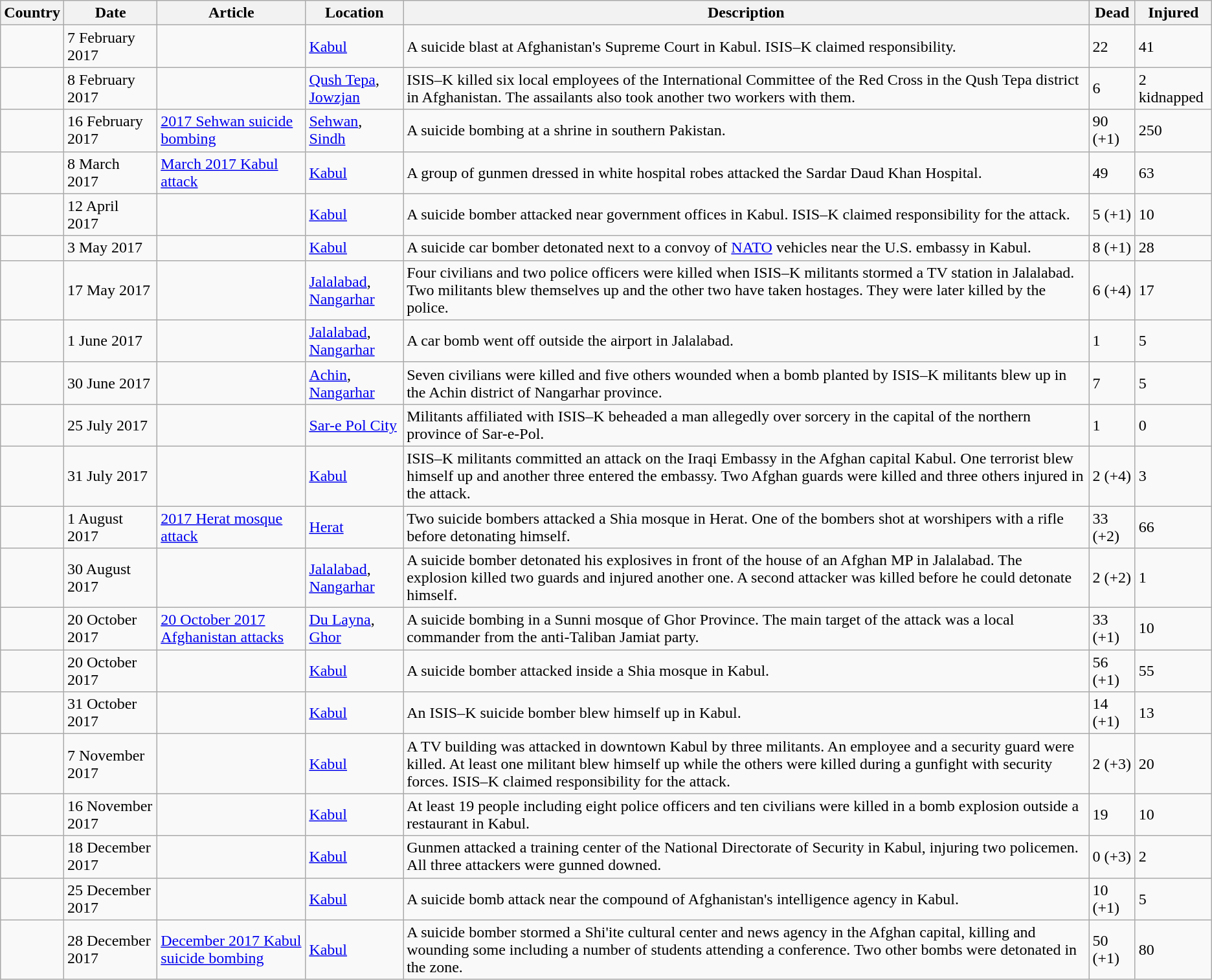<table class="wikitable sortable mw-collapsible">
<tr>
<th>Country</th>
<th>Date</th>
<th>Article</th>
<th>Location</th>
<th class="unsortable">Description</th>
<th data-sort-type="number">Dead</th>
<th data-sort-type="number">Injured</th>
</tr>
<tr>
<td></td>
<td>7 February 2017</td>
<td></td>
<td><a href='#'>Kabul</a></td>
<td>A suicide blast at Afghanistan's Supreme Court in Kabul. ISIS–K claimed responsibility.</td>
<td>22</td>
<td>41</td>
</tr>
<tr>
<td></td>
<td>8 February 2017</td>
<td></td>
<td><a href='#'>Qush Tepa</a>, <a href='#'>Jowzjan</a></td>
<td>ISIS–K killed six local employees of the International Committee of the Red Cross in the Qush Tepa district in Afghanistan. The assailants also took another two workers with them.</td>
<td>6</td>
<td>2 kidnapped</td>
</tr>
<tr>
<td></td>
<td>16 February 2017</td>
<td><a href='#'>2017 Sehwan suicide bombing</a></td>
<td><a href='#'>Sehwan</a>, <a href='#'>Sindh</a></td>
<td>A suicide bombing at a shrine in southern Pakistan.</td>
<td>90 (+1)</td>
<td>250</td>
</tr>
<tr>
<td></td>
<td>8 March 2017</td>
<td><a href='#'>March 2017 Kabul attack</a></td>
<td><a href='#'>Kabul</a></td>
<td>A group of gunmen dressed in white hospital robes attacked the Sardar Daud Khan Hospital.</td>
<td>49</td>
<td>63</td>
</tr>
<tr>
<td></td>
<td>12 April 2017</td>
<td></td>
<td><a href='#'>Kabul</a></td>
<td>A suicide bomber attacked near government offices in Kabul. ISIS–K claimed responsibility for the attack.</td>
<td>5 (+1)</td>
<td>10</td>
</tr>
<tr>
<td></td>
<td>3 May 2017</td>
<td></td>
<td><a href='#'>Kabul</a></td>
<td>A suicide car bomber detonated next to a convoy of <a href='#'>NATO</a> vehicles near the U.S. embassy in Kabul.</td>
<td>8 (+1)</td>
<td>28</td>
</tr>
<tr>
<td></td>
<td>17 May 2017</td>
<td></td>
<td><a href='#'>Jalalabad</a>, <a href='#'>Nangarhar</a></td>
<td>Four civilians and two police officers were killed when ISIS–K militants stormed a TV station in Jalalabad. Two militants blew themselves up and the other two have taken hostages. They were later killed by the police.</td>
<td>6 (+4)</td>
<td>17</td>
</tr>
<tr>
<td></td>
<td>1 June 2017</td>
<td></td>
<td><a href='#'>Jalalabad</a>, <a href='#'>Nangarhar</a></td>
<td>A car bomb went off outside the airport in Jalalabad.</td>
<td>1</td>
<td>5</td>
</tr>
<tr>
<td></td>
<td>30 June 2017</td>
<td></td>
<td><a href='#'>Achin</a>, <a href='#'>Nangarhar</a></td>
<td>Seven civilians were killed and five others wounded when a bomb planted by ISIS–K militants blew up in the Achin district of Nangarhar province.</td>
<td>7</td>
<td>5</td>
</tr>
<tr>
<td></td>
<td>25 July 2017</td>
<td></td>
<td><a href='#'>Sar-e Pol City</a></td>
<td>Militants affiliated with ISIS–K beheaded a man allegedly over sorcery in the capital of the northern province of Sar-e-Pol.</td>
<td>1</td>
<td>0</td>
</tr>
<tr>
<td></td>
<td>31 July 2017</td>
<td></td>
<td><a href='#'>Kabul</a></td>
<td>ISIS–K militants committed an attack on the Iraqi Embassy in the Afghan capital Kabul. One terrorist blew himself up and another three entered the embassy. Two Afghan guards were killed and three others injured in the attack.</td>
<td>2 (+4)</td>
<td>3</td>
</tr>
<tr>
<td></td>
<td>1 August 2017</td>
<td><a href='#'>2017 Herat mosque attack</a></td>
<td><a href='#'>Herat</a></td>
<td>Two suicide bombers attacked a Shia mosque in Herat. One of the bombers shot at worshipers with a rifle before detonating himself.</td>
<td>33 (+2)</td>
<td>66</td>
</tr>
<tr>
<td></td>
<td>30 August 2017</td>
<td></td>
<td><a href='#'>Jalalabad</a>, <a href='#'>Nangarhar</a></td>
<td>A suicide bomber detonated his explosives in front of the house of an Afghan MP in Jalalabad. The explosion killed two guards and injured another one. A second attacker was killed before he could detonate himself.</td>
<td>2 (+2)</td>
<td>1</td>
</tr>
<tr>
<td></td>
<td>20 October 2017</td>
<td><a href='#'>20 October 2017 Afghanistan attacks</a></td>
<td><a href='#'>Du Layna</a>, <a href='#'>Ghor</a></td>
<td>A suicide bombing in a Sunni mosque of Ghor Province. The main target of the attack was a local commander from the anti-Taliban Jamiat party.</td>
<td>33 (+1)</td>
<td>10</td>
</tr>
<tr>
<td></td>
<td>20 October 2017</td>
<td></td>
<td><a href='#'>Kabul</a></td>
<td>A suicide bomber attacked inside a Shia mosque in Kabul.</td>
<td>56 (+1)</td>
<td>55</td>
</tr>
<tr>
<td></td>
<td>31 October 2017</td>
<td></td>
<td><a href='#'>Kabul</a></td>
<td>An ISIS–K suicide bomber blew himself up in Kabul.</td>
<td>14 (+1)</td>
<td>13</td>
</tr>
<tr>
<td></td>
<td>7 November 2017</td>
<td></td>
<td><a href='#'>Kabul</a></td>
<td>A TV building was attacked in downtown Kabul by three militants. An employee and a security guard were killed. At least one militant blew himself up while the others were killed during a gunfight with security forces. ISIS–K claimed responsibility for the attack.</td>
<td>2 (+3)</td>
<td>20</td>
</tr>
<tr>
<td></td>
<td>16 November 2017</td>
<td></td>
<td><a href='#'>Kabul</a></td>
<td>At least 19 people including eight police officers and ten civilians were killed in a bomb explosion outside a restaurant in Kabul.</td>
<td>19</td>
<td>10</td>
</tr>
<tr>
<td></td>
<td>18 December 2017</td>
<td></td>
<td><a href='#'>Kabul</a></td>
<td>Gunmen attacked a training center of the National Directorate of Security in Kabul, injuring two policemen. All three attackers were gunned downed.</td>
<td>0 (+3)</td>
<td>2</td>
</tr>
<tr>
<td></td>
<td>25 December 2017</td>
<td></td>
<td><a href='#'>Kabul</a></td>
<td>A suicide bomb attack near the compound of Afghanistan's intelligence agency in Kabul.</td>
<td>10 (+1)</td>
<td>5</td>
</tr>
<tr>
<td></td>
<td>28 December 2017</td>
<td><a href='#'>December 2017 Kabul suicide bombing</a></td>
<td><a href='#'>Kabul</a></td>
<td>A suicide bomber stormed a Shi'ite cultural center and news agency in the Afghan capital, killing and wounding some including a number of students attending a conference. Two other bombs were detonated in the zone.</td>
<td>50 (+1)</td>
<td>80</td>
</tr>
</table>
